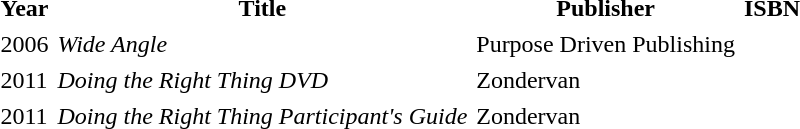<table class=same-bg cellspacing=4>
<tr>
<th>Year</th>
<th>Title</th>
<th>Publisher</th>
<th>ISBN</th>
</tr>
<tr>
<td>2006</td>
<td><em>Wide Angle</em></td>
<td>Purpose Driven Publishing</td>
<td></td>
</tr>
<tr>
<td>2011</td>
<td><em>Doing the Right Thing DVD</em></td>
<td>Zondervan</td>
<td></td>
</tr>
<tr>
<td>2011</td>
<td><em>Doing the Right Thing Participant's Guide</em></td>
<td>Zondervan</td>
<td></td>
</tr>
</table>
